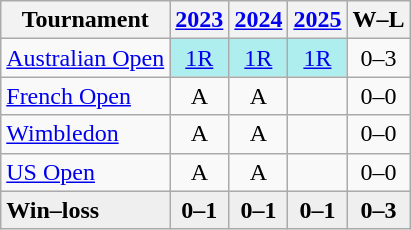<table class="wikitable" style=text-align:center>
<tr>
<th>Tournament</th>
<th><a href='#'>2023</a></th>
<th><a href='#'>2024</a></th>
<th><a href='#'>2025</a></th>
<th>W–L</th>
</tr>
<tr>
<td align=left><a href='#'>Australian Open</a></td>
<td bgcolor=afeeee><a href='#'>1R</a></td>
<td bgcolor=afeeee><a href='#'>1R</a></td>
<td bgcolor=afeeee><a href='#'>1R</a></td>
<td>0–3</td>
</tr>
<tr>
<td align=left><a href='#'>French Open</a></td>
<td>A</td>
<td>A</td>
<td></td>
<td>0–0</td>
</tr>
<tr>
<td align=left><a href='#'>Wimbledon</a></td>
<td>A</td>
<td>A</td>
<td></td>
<td>0–0</td>
</tr>
<tr>
<td align=left><a href='#'>US Open</a></td>
<td>A</td>
<td>A</td>
<td></td>
<td>0–0</td>
</tr>
<tr style=background:#efefef;font-weight:bold>
<td align=left>Win–loss</td>
<td>0–1</td>
<td>0–1</td>
<td>0–1</td>
<td>0–3</td>
</tr>
</table>
